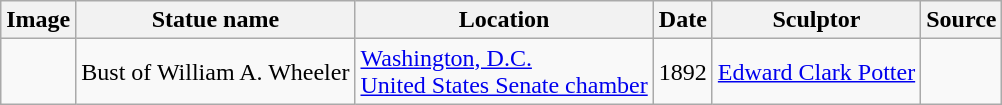<table class="wikitable sortable">
<tr>
<th scope="col" class="unsortable">Image</th>
<th scope="col">Statue name</th>
<th scope="col">Location</th>
<th scope="col">Date</th>
<th scope="col">Sculptor</th>
<th scope="col" class="unsortable">Source</th>
</tr>
<tr>
<td></td>
<td>Bust of William A. Wheeler</td>
<td><a href='#'>Washington, D.C.</a><br><a href='#'>United States Senate chamber</a></td>
<td>1892</td>
<td><a href='#'>Edward Clark Potter</a></td>
<td></td>
</tr>
</table>
